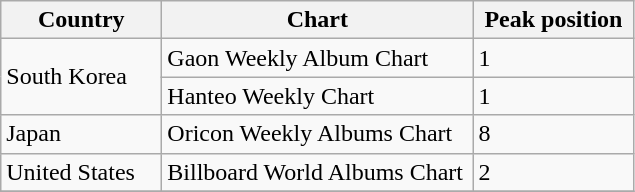<table class="wikitable" style="align:center" style="text-align:center">
<tr>
<th width="100">Country</th>
<th width="200">Chart</th>
<th width="100">Peak position</th>
</tr>
<tr>
<td rowspan="2">South Korea</td>
<td>Gaon Weekly Album Chart</td>
<td>1</td>
</tr>
<tr>
<td>Hanteo Weekly Chart</td>
<td>1</td>
</tr>
<tr>
<td rowspan="1">Japan</td>
<td>Oricon Weekly Albums Chart</td>
<td>8</td>
</tr>
<tr>
<td>United States</td>
<td>Billboard World Albums Chart</td>
<td>2</td>
</tr>
<tr>
</tr>
</table>
